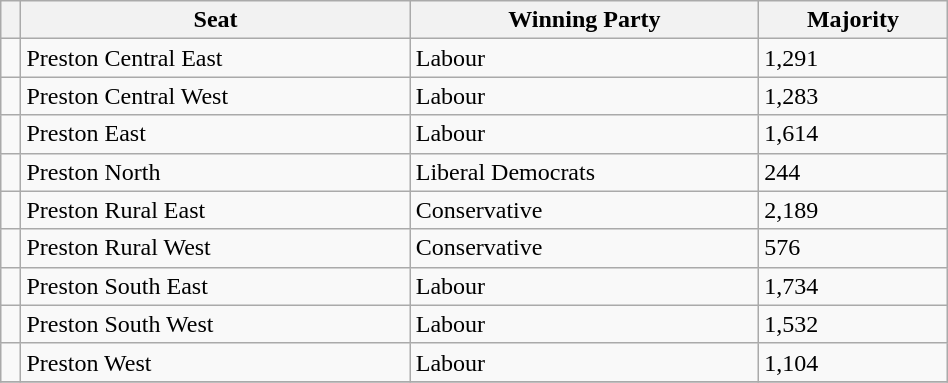<table class="wikitable" style="right; width:50%">
<tr>
<th></th>
<th>Seat</th>
<th>Winning Party</th>
<th>Majority</th>
</tr>
<tr>
<td></td>
<td>Preston Central East</td>
<td>Labour</td>
<td>1,291</td>
</tr>
<tr>
<td></td>
<td>Preston Central West</td>
<td>Labour</td>
<td>1,283</td>
</tr>
<tr>
<td></td>
<td>Preston East</td>
<td>Labour</td>
<td>1,614</td>
</tr>
<tr>
<td></td>
<td>Preston North</td>
<td>Liberal Democrats</td>
<td>244</td>
</tr>
<tr>
<td></td>
<td>Preston Rural East</td>
<td>Conservative</td>
<td>2,189</td>
</tr>
<tr>
<td></td>
<td>Preston Rural West</td>
<td>Conservative</td>
<td>576</td>
</tr>
<tr>
<td></td>
<td>Preston South East</td>
<td>Labour</td>
<td>1,734</td>
</tr>
<tr>
<td></td>
<td>Preston South West</td>
<td>Labour</td>
<td>1,532</td>
</tr>
<tr>
<td></td>
<td>Preston West</td>
<td>Labour</td>
<td>1,104</td>
</tr>
<tr>
</tr>
</table>
